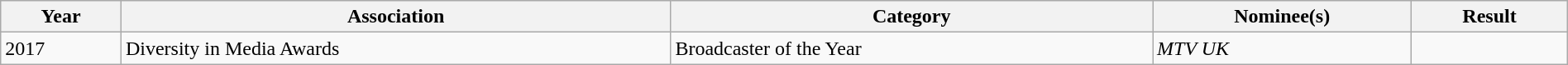<table class="wikitable" width="100%">
<tr>
<th>Year</th>
<th>Association</th>
<th>Category</th>
<th>Nominee(s)</th>
<th>Result</th>
</tr>
<tr>
<td rowspan="1">2017</td>
<td rowspan="1">Diversity in Media Awards</td>
<td>Broadcaster of the Year</td>
<td><em>MTV UK</em></td>
<td></td>
</tr>
</table>
